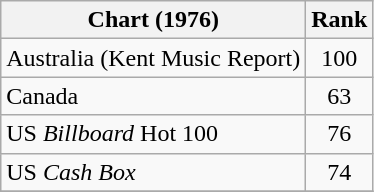<table class="wikitable sortable">
<tr>
<th>Chart (1976)</th>
<th style="text-align:center;">Rank</th>
</tr>
<tr>
<td>Australia (Kent Music Report)</td>
<td style="text-align:center;">100</td>
</tr>
<tr>
<td>Canada</td>
<td style="text-align:center;">63</td>
</tr>
<tr>
<td>US <em>Billboard</em> Hot 100</td>
<td style="text-align:center;">76</td>
</tr>
<tr>
<td>US <em>Cash Box</em></td>
<td style="text-align:center;">74</td>
</tr>
<tr>
</tr>
</table>
